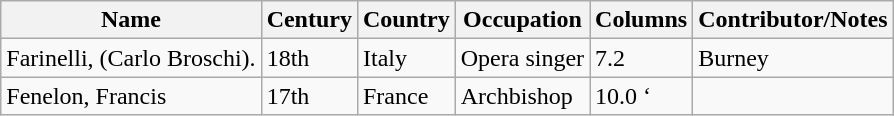<table class="wikitable">
<tr>
<th>Name</th>
<th>Century</th>
<th>Country</th>
<th>Occupation</th>
<th>Columns</th>
<th>Contributor/Notes</th>
</tr>
<tr>
<td>Farinelli, (Carlo Broschi).</td>
<td>18th</td>
<td>Italy</td>
<td>Opera singer</td>
<td>7.2</td>
<td>Burney</td>
</tr>
<tr>
<td>Fenelon, Francis</td>
<td>17th</td>
<td>France</td>
<td>Archbishop</td>
<td>10.0	‘</td>
</tr>
</table>
